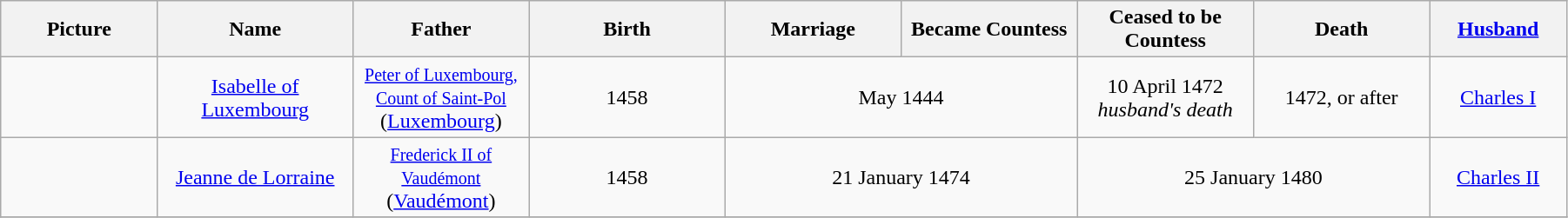<table width=95% class="wikitable">
<tr>
<th width = "8%">Picture</th>
<th width = "10%">Name</th>
<th width = "9%">Father</th>
<th width = "10%">Birth</th>
<th width = "9%">Marriage</th>
<th width = "9%">Became Countess</th>
<th width = "9%">Ceased to be Countess</th>
<th width = "9%">Death</th>
<th width = "7%"><a href='#'>Husband</a></th>
</tr>
<tr>
<td align="center"></td>
<td align="center"><a href='#'>Isabelle of Luxembourg</a></td>
<td align="center"><small><a href='#'>Peter of Luxembourg, Count of Saint-Pol</a></small><br> (<a href='#'>Luxembourg</a>)</td>
<td align="center">1458</td>
<td align="center" colspan="2">May 1444</td>
<td align="center">10 April 1472<br><em>husband's death</em></td>
<td align="center">1472, or after</td>
<td align="center"><a href='#'>Charles I</a></td>
</tr>
<tr>
<td align="center"></td>
<td align="center"><a href='#'>Jeanne de Lorraine</a></td>
<td align="center"><small><a href='#'>Frederick II of Vaudémont</a></small><br> (<a href='#'>Vaudémont</a>)</td>
<td align="center">1458</td>
<td align="center" colspan="2">21 January 1474</td>
<td align="center" colspan="2">25 January 1480</td>
<td align="center"><a href='#'>Charles II</a></td>
</tr>
<tr>
</tr>
</table>
